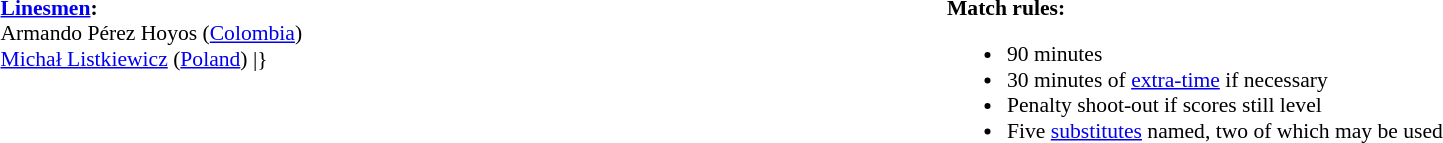<table width=100% style="font-size:90%">
<tr>
<td width=50% valign=top><br><strong><a href='#'>Linesmen</a>:</strong>
<br>Armando Pérez Hoyos (<a href='#'>Colombia</a>)
<br><a href='#'>Michał Listkiewicz</a> (<a href='#'>Poland</a>)
<includeonly>|}</includeonly></td>
<td width=50% valign=top><br><strong>Match rules:</strong><ul><li>90 minutes</li><li>30 minutes of <a href='#'>extra-time</a> if necessary</li><li>Penalty shoot-out if scores still level</li><li>Five <a href='#'>substitutes</a> named, two of which may be used</li></ul></td>
</tr>
</table>
